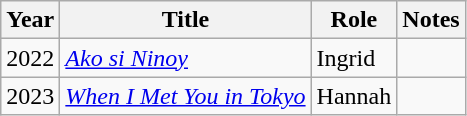<table class="wikitable">
<tr>
<th>Year</th>
<th>Title</th>
<th>Role</th>
<th>Notes</th>
</tr>
<tr>
<td>2022</td>
<td><em><a href='#'>Ako si Ninoy</a></em></td>
<td>Ingrid</td>
<td></td>
</tr>
<tr>
<td>2023</td>
<td><em><a href='#'>When I Met You in Tokyo</a></em></td>
<td>Hannah</td>
<td></td>
</tr>
</table>
